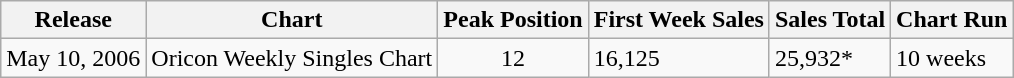<table class="wikitable">
<tr>
<th>Release</th>
<th>Chart</th>
<th>Peak Position</th>
<th>First Week Sales</th>
<th>Sales Total</th>
<th>Chart Run</th>
</tr>
<tr>
<td>May 10, 2006</td>
<td>Oricon Weekly Singles Chart</td>
<td align="center">12</td>
<td>16,125</td>
<td>25,932*</td>
<td>10 weeks</td>
</tr>
</table>
